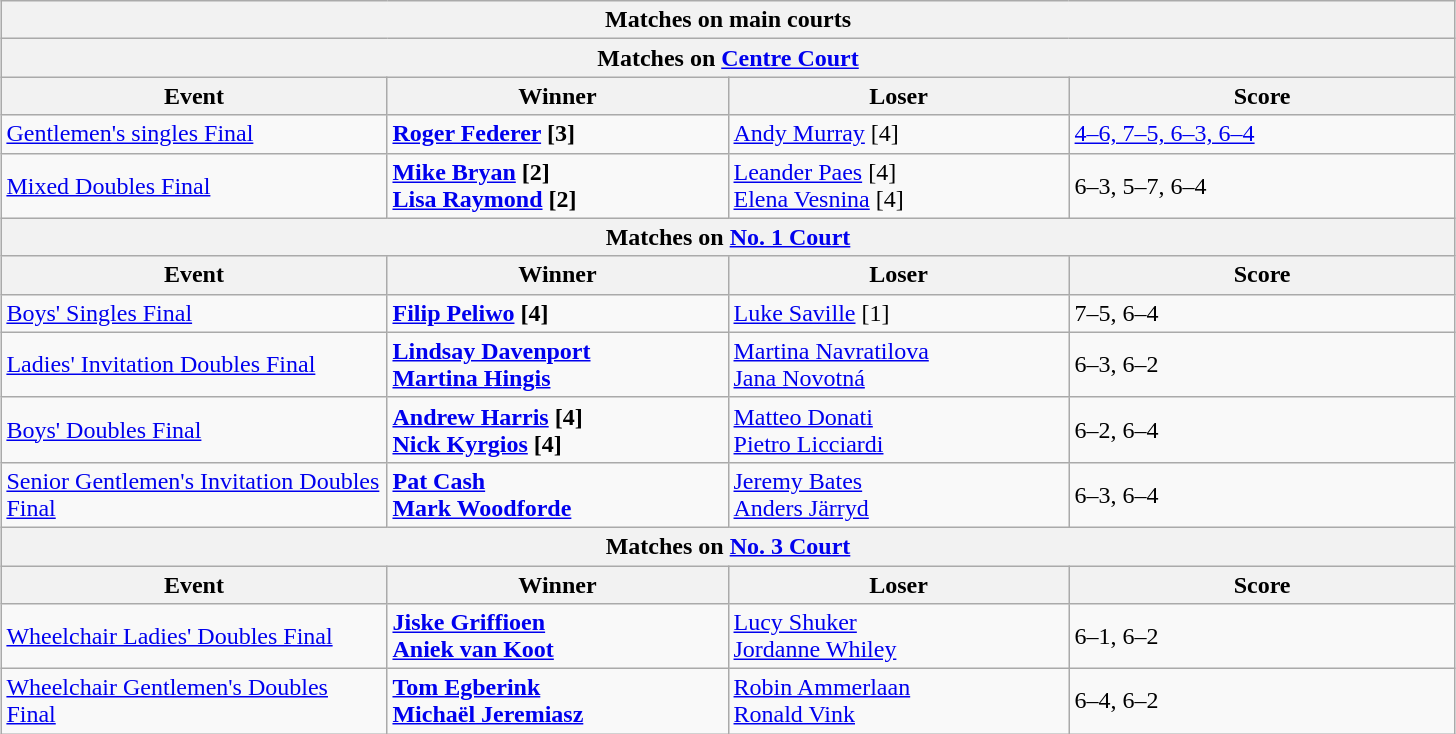<table class="wikitable collapsible uncollapsed" style="margin:auto;">
<tr>
<th colspan="4" style="white-space:nowrap;">Matches on main courts</th>
</tr>
<tr>
<th colspan="4">Matches on <a href='#'>Centre Court</a></th>
</tr>
<tr>
<th width=220>Event</th>
<th width=220>Winner</th>
<th width=220>Loser</th>
<th width=250>Score</th>
</tr>
<tr>
<td><a href='#'>Gentlemen's singles Final</a></td>
<td> <strong><a href='#'>Roger Federer</a> [3]</strong></td>
<td> <a href='#'>Andy Murray</a> [4]</td>
<td><a href='#'>4–6, 7–5, 6–3, 6–4</a></td>
</tr>
<tr>
<td><a href='#'>Mixed Doubles Final</a></td>
<td> <strong><a href='#'>Mike Bryan</a> [2]</strong><br> <strong><a href='#'>Lisa Raymond</a> [2]</strong></td>
<td> <a href='#'>Leander Paes</a> [4]<br> <a href='#'>Elena Vesnina</a> [4]</td>
<td>6–3, 5–7, 6–4</td>
</tr>
<tr>
<th colspan="4">Matches on <a href='#'>No. 1 Court</a></th>
</tr>
<tr>
<th width=220>Event</th>
<th width=220>Winner</th>
<th width=220>Loser</th>
<th width=250>Score</th>
</tr>
<tr>
<td><a href='#'>Boys' Singles Final</a></td>
<td> <strong><a href='#'>Filip Peliwo</a> [4]</strong></td>
<td> <a href='#'>Luke Saville</a> [1]</td>
<td>7–5, 6–4</td>
</tr>
<tr>
<td><a href='#'>Ladies' Invitation Doubles Final</a></td>
<td> <strong><a href='#'>Lindsay Davenport</a></strong><br> <strong><a href='#'>Martina Hingis</a></strong></td>
<td> <a href='#'>Martina Navratilova</a><br> <a href='#'>Jana Novotná</a></td>
<td>6–3, 6–2</td>
</tr>
<tr>
<td><a href='#'>Boys' Doubles Final</a></td>
<td> <strong><a href='#'>Andrew Harris</a> [4]</strong><br> <strong><a href='#'>Nick Kyrgios</a> [4]</strong></td>
<td> <a href='#'>Matteo Donati</a><br> <a href='#'>Pietro Licciardi</a></td>
<td>6–2, 6–4</td>
</tr>
<tr>
<td><a href='#'>Senior Gentlemen's Invitation Doubles Final</a></td>
<td> <strong><a href='#'>Pat Cash</a></strong><br> <strong><a href='#'>Mark Woodforde</a></strong></td>
<td> <a href='#'>Jeremy Bates</a><br> <a href='#'>Anders Järryd</a></td>
<td>6–3, 6–4</td>
</tr>
<tr>
<th colspan="4">Matches on <a href='#'>No. 3 Court</a></th>
</tr>
<tr>
<th width=250>Event</th>
<th width=220>Winner</th>
<th width=220>Loser</th>
<th width=220>Score</th>
</tr>
<tr>
<td><a href='#'>Wheelchair Ladies' Doubles Final</a></td>
<td> <strong><a href='#'>Jiske Griffioen</a></strong><br> <strong><a href='#'>Aniek van Koot</a></strong></td>
<td> <a href='#'>Lucy Shuker</a><br> <a href='#'>Jordanne Whiley</a></td>
<td>6–1, 6–2</td>
</tr>
<tr>
<td><a href='#'>Wheelchair Gentlemen's Doubles Final</a></td>
<td> <strong><a href='#'>Tom Egberink</a></strong><br> <strong><a href='#'>Michaël Jeremiasz</a></strong></td>
<td> <a href='#'>Robin Ammerlaan</a><br> <a href='#'>Ronald Vink</a></td>
<td>6–4, 6–2</td>
</tr>
</table>
